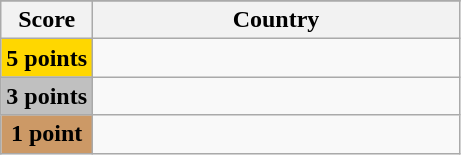<table class="wikitable">
<tr>
</tr>
<tr>
<th scope="col" width="20%">Score</th>
<th scope="col">Country</th>
</tr>
<tr>
<th scope="row" style="background:gold">5 points</th>
<td></td>
</tr>
<tr>
<th scope="row" style="background:silver">3 points</th>
<td></td>
</tr>
<tr>
<th scope="row" style="background:#CC9966">1 point</th>
<td></td>
</tr>
</table>
